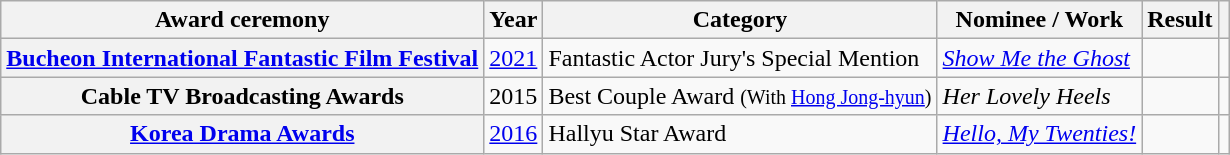<table class="wikitable plainrowheaders">
<tr>
<th scope="col">Award ceremony</th>
<th scope="col">Year</th>
<th scope="col">Category</th>
<th scope="col">Nominee / Work</th>
<th scope="col">Result</th>
<th scope="col" class="unsortable"></th>
</tr>
<tr>
<th scope="row"><a href='#'>Bucheon International Fantastic Film Festival</a></th>
<td style="text-align:center"><a href='#'>2021</a></td>
<td>Fantastic Actor Jury's Special Mention</td>
<td><em><a href='#'>Show Me the Ghost</a></em></td>
<td></td>
<td style="text-align:center"></td>
</tr>
<tr>
<th scope="row">Cable TV Broadcasting Awards</th>
<td style="text-align:center">2015</td>
<td>Best Couple Award  <small>(With <a href='#'>Hong Jong-hyun</a>)</small></td>
<td><em>Her Lovely Heels</em></td>
<td></td>
<td style="text-align:center"></td>
</tr>
<tr>
<th scope="row"><a href='#'>Korea Drama Awards</a></th>
<td style="text-align:center"><a href='#'>2016</a></td>
<td>Hallyu Star Award</td>
<td><em><a href='#'>Hello, My Twenties!</a></em></td>
<td></td>
<td style="text-align:center"></td>
</tr>
</table>
